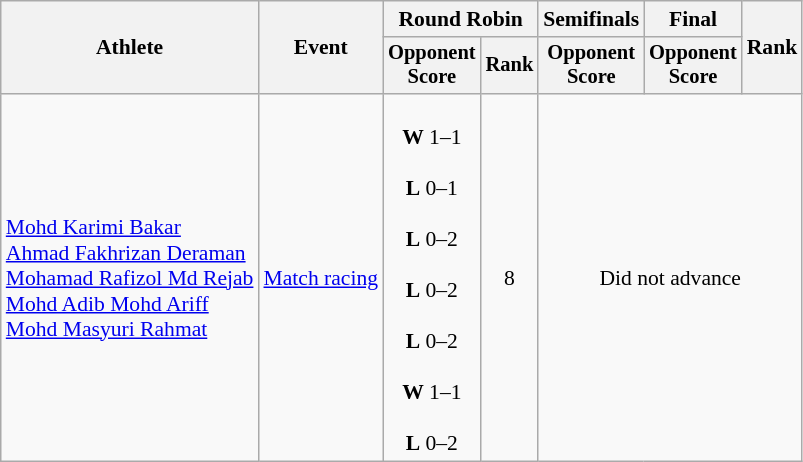<table class=wikitable style="font-size:90%; text-align:center">
<tr>
<th rowspan=2>Athlete</th>
<th rowspan=2>Event</th>
<th colspan=2>Round Robin</th>
<th>Semifinals</th>
<th>Final</th>
<th rowspan=2>Rank</th>
</tr>
<tr style="font-size:95%">
<th>Opponent<br>Score</th>
<th>Rank</th>
<th>Opponent<br>Score</th>
<th>Opponent<br>Score</th>
</tr>
<tr>
<td align="left"><a href='#'>Mohd Karimi Bakar</a><br><a href='#'>Ahmad Fakhrizan Deraman</a><br><a href='#'>Mohamad Rafizol Md Rejab</a><br><a href='#'>Mohd Adib Mohd Ariff</a><br><a href='#'>Mohd Masyuri Rahmat</a></td>
<td align="left"><a href='#'>Match racing</a></td>
<td><br><strong>W</strong> 1–1<br><br><strong>L</strong> 0–1<br><br><strong>L</strong> 0–2<br><br><strong>L</strong> 0–2<br><br><strong>L</strong> 0–2<br><br><strong>W</strong> 1–1<br><br><strong>L</strong> 0–2<br></td>
<td>8</td>
<td colspan=3>Did not advance</td>
</tr>
</table>
